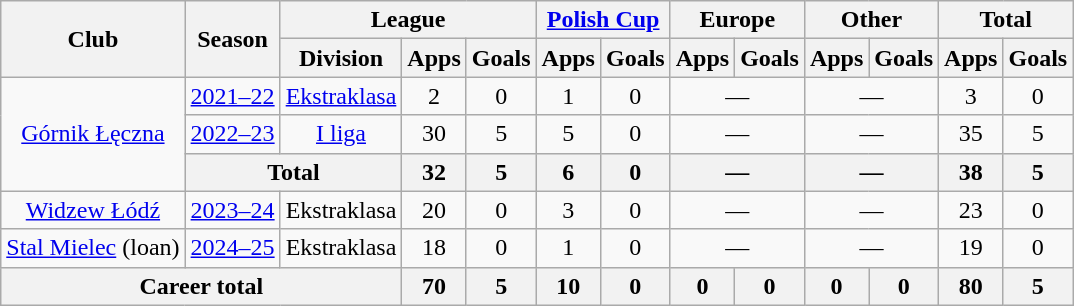<table class="wikitable" style="text-align: center;">
<tr>
<th rowspan="2">Club</th>
<th rowspan="2">Season</th>
<th colspan="3">League</th>
<th colspan="2"><a href='#'>Polish Cup</a></th>
<th colspan="2">Europe</th>
<th colspan="2">Other</th>
<th colspan="2">Total</th>
</tr>
<tr>
<th>Division</th>
<th>Apps</th>
<th>Goals</th>
<th>Apps</th>
<th>Goals</th>
<th>Apps</th>
<th>Goals</th>
<th>Apps</th>
<th>Goals</th>
<th>Apps</th>
<th>Goals</th>
</tr>
<tr>
<td rowspan="3"><a href='#'>Górnik Łęczna</a></td>
<td><a href='#'>2021–22</a></td>
<td><a href='#'>Ekstraklasa</a></td>
<td>2</td>
<td>0</td>
<td>1</td>
<td>0</td>
<td colspan="2">—</td>
<td colspan="2">—</td>
<td>3</td>
<td>0</td>
</tr>
<tr>
<td><a href='#'>2022–23</a></td>
<td><a href='#'>I liga</a></td>
<td>30</td>
<td>5</td>
<td>5</td>
<td>0</td>
<td colspan="2">—</td>
<td colspan="2">—</td>
<td>35</td>
<td>5</td>
</tr>
<tr>
<th colspan="2">Total</th>
<th>32</th>
<th>5</th>
<th>6</th>
<th>0</th>
<th colspan="2">—</th>
<th colspan="2">—</th>
<th>38</th>
<th>5</th>
</tr>
<tr>
<td><a href='#'>Widzew Łódź</a></td>
<td><a href='#'>2023–24</a></td>
<td>Ekstraklasa</td>
<td>20</td>
<td>0</td>
<td>3</td>
<td>0</td>
<td colspan="2">—</td>
<td colspan="2">—</td>
<td>23</td>
<td>0</td>
</tr>
<tr>
<td><a href='#'>Stal Mielec</a> (loan)</td>
<td><a href='#'>2024–25</a></td>
<td>Ekstraklasa</td>
<td>18</td>
<td>0</td>
<td>1</td>
<td>0</td>
<td colspan="2">—</td>
<td colspan="2">—</td>
<td>19</td>
<td>0</td>
</tr>
<tr>
<th colspan="3">Career total</th>
<th>70</th>
<th>5</th>
<th>10</th>
<th>0</th>
<th>0</th>
<th>0</th>
<th>0</th>
<th>0</th>
<th>80</th>
<th>5</th>
</tr>
</table>
